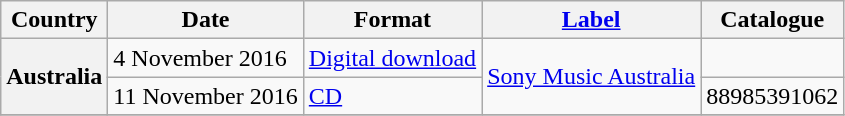<table class="wikitable plainrowheaders sortable">
<tr>
<th scope="col">Country</th>
<th scope="col">Date</th>
<th scope="col">Format</th>
<th scope="col"><a href='#'>Label</a></th>
<th scope="col">Catalogue</th>
</tr>
<tr>
<th scope="row" rowspan="2">Australia</th>
<td>4 November 2016</td>
<td><a href='#'>Digital download</a></td>
<td rowspan="2"><a href='#'>Sony Music Australia</a></td>
<td></td>
</tr>
<tr>
<td>11 November 2016</td>
<td><a href='#'>CD</a></td>
<td>88985391062</td>
</tr>
<tr>
</tr>
</table>
